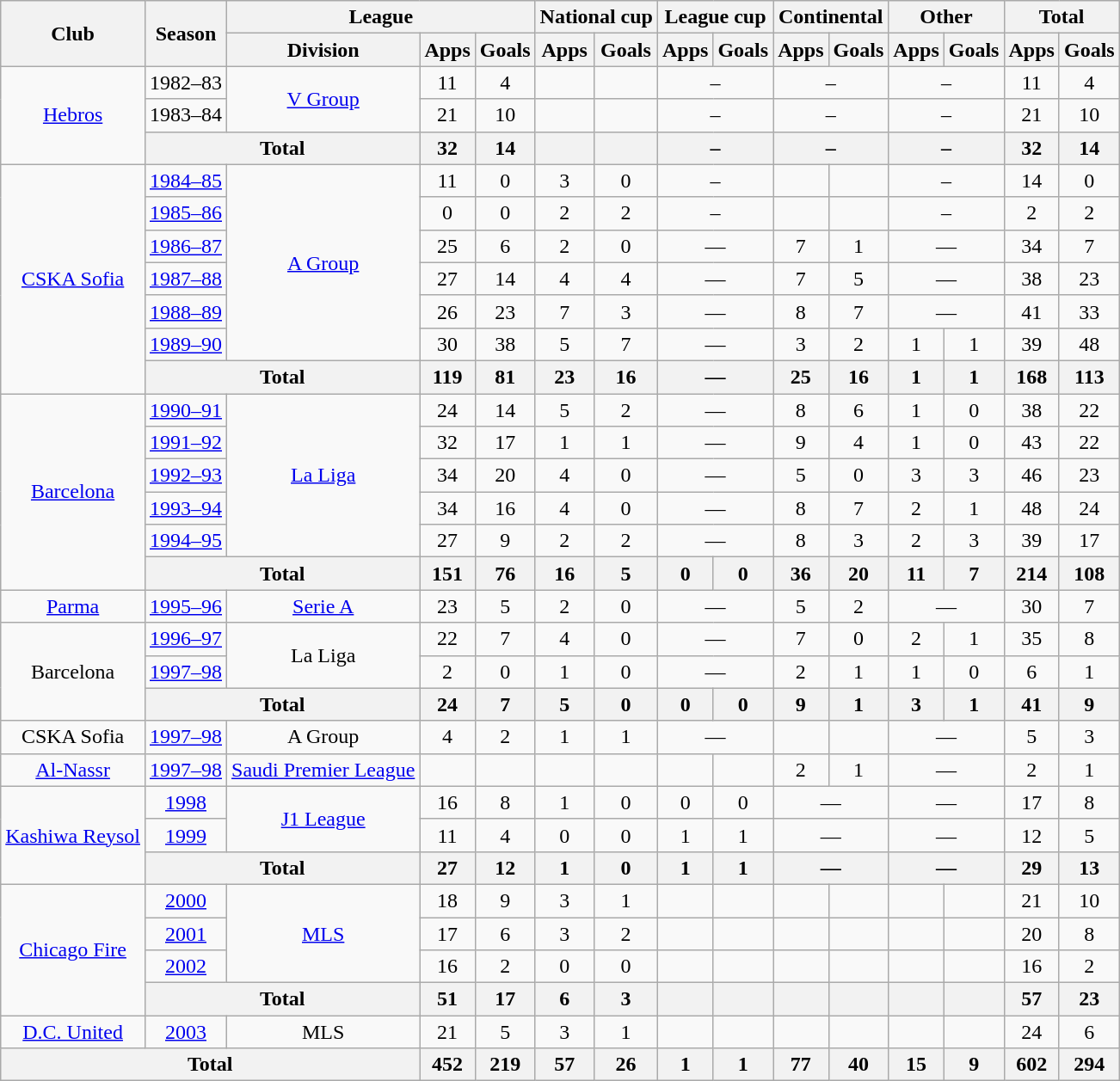<table class="wikitable" style="text-align:center">
<tr>
<th rowspan="2">Club</th>
<th rowspan="2">Season</th>
<th colspan="3">League</th>
<th colspan="2">National cup</th>
<th colspan="2">League cup</th>
<th colspan="2">Continental</th>
<th colspan="2">Other</th>
<th colspan="2">Total</th>
</tr>
<tr>
<th>Division</th>
<th>Apps</th>
<th>Goals</th>
<th>Apps</th>
<th>Goals</th>
<th>Apps</th>
<th>Goals</th>
<th>Apps</th>
<th>Goals</th>
<th>Apps</th>
<th>Goals</th>
<th>Apps</th>
<th>Goals</th>
</tr>
<tr>
<td rowspan="3"><a href='#'>Hebros</a></td>
<td>1982–83</td>
<td rowspan="2"><a href='#'>V Group</a></td>
<td>11</td>
<td>4</td>
<td></td>
<td></td>
<td colspan="2">–</td>
<td colspan="2">–</td>
<td colspan="2">–</td>
<td>11</td>
<td>4</td>
</tr>
<tr>
<td>1983–84</td>
<td>21</td>
<td>10</td>
<td></td>
<td></td>
<td colspan="2">–</td>
<td colspan="2">–</td>
<td colspan="2">–</td>
<td>21</td>
<td>10</td>
</tr>
<tr>
<th colspan="2">Total</th>
<th>32</th>
<th>14</th>
<th></th>
<th></th>
<th colspan="2">–</th>
<th colspan="2">–</th>
<th colspan="2">–</th>
<th>32</th>
<th>14</th>
</tr>
<tr>
<td rowspan="7"><a href='#'>CSKA Sofia</a></td>
<td><a href='#'>1984–85</a></td>
<td rowspan="6"><a href='#'>A Group</a></td>
<td>11</td>
<td>0</td>
<td>3</td>
<td>0</td>
<td colspan="2">–</td>
<td></td>
<td></td>
<td colspan="2">–</td>
<td>14</td>
<td>0</td>
</tr>
<tr>
<td><a href='#'>1985–86</a></td>
<td>0</td>
<td>0</td>
<td>2</td>
<td>2</td>
<td colspan="2">–</td>
<td></td>
<td></td>
<td colspan="2">–</td>
<td>2</td>
<td>2</td>
</tr>
<tr>
<td><a href='#'>1986–87</a></td>
<td>25</td>
<td>6</td>
<td>2</td>
<td>0</td>
<td colspan="2">—</td>
<td>7</td>
<td>1</td>
<td colspan="2">—</td>
<td>34</td>
<td>7</td>
</tr>
<tr>
<td><a href='#'>1987–88</a></td>
<td>27</td>
<td>14</td>
<td>4</td>
<td>4</td>
<td colspan="2">—</td>
<td>7</td>
<td>5</td>
<td colspan="2">—</td>
<td>38</td>
<td>23</td>
</tr>
<tr>
<td><a href='#'>1988–89</a></td>
<td>26</td>
<td>23</td>
<td>7</td>
<td>3</td>
<td colspan="2">—</td>
<td>8</td>
<td>7</td>
<td colspan="2">—</td>
<td>41</td>
<td>33</td>
</tr>
<tr>
<td><a href='#'>1989–90</a></td>
<td>30</td>
<td>38</td>
<td>5</td>
<td>7</td>
<td colspan="2">—</td>
<td>3</td>
<td>2</td>
<td>1</td>
<td>1</td>
<td>39</td>
<td>48</td>
</tr>
<tr>
<th colspan="2">Total</th>
<th>119</th>
<th>81</th>
<th>23</th>
<th>16</th>
<th colspan="2">—</th>
<th>25</th>
<th>16</th>
<th>1</th>
<th>1</th>
<th>168</th>
<th>113</th>
</tr>
<tr>
<td rowspan="6"><a href='#'>Barcelona</a></td>
<td><a href='#'>1990–91</a></td>
<td rowspan="5"><a href='#'>La Liga</a></td>
<td>24</td>
<td>14</td>
<td>5</td>
<td>2</td>
<td colspan="2">—</td>
<td>8</td>
<td>6</td>
<td>1</td>
<td>0</td>
<td>38</td>
<td>22</td>
</tr>
<tr>
<td><a href='#'>1991–92</a></td>
<td>32</td>
<td>17</td>
<td>1</td>
<td>1</td>
<td colspan="2">—</td>
<td>9</td>
<td>4</td>
<td>1</td>
<td>0</td>
<td>43</td>
<td>22</td>
</tr>
<tr>
<td><a href='#'>1992–93</a></td>
<td>34</td>
<td>20</td>
<td>4</td>
<td>0</td>
<td colspan="2">—</td>
<td>5</td>
<td>0</td>
<td>3</td>
<td>3</td>
<td>46</td>
<td>23</td>
</tr>
<tr>
<td><a href='#'>1993–94</a></td>
<td>34</td>
<td>16</td>
<td>4</td>
<td>0</td>
<td colspan="2">—</td>
<td>8</td>
<td>7</td>
<td>2</td>
<td>1</td>
<td>48</td>
<td>24</td>
</tr>
<tr>
<td><a href='#'>1994–95</a></td>
<td>27</td>
<td>9</td>
<td>2</td>
<td>2</td>
<td colspan="2">—</td>
<td>8</td>
<td>3</td>
<td>2</td>
<td>3</td>
<td>39</td>
<td>17</td>
</tr>
<tr>
<th colspan="2">Total</th>
<th>151</th>
<th>76</th>
<th>16</th>
<th>5</th>
<th>0</th>
<th>0</th>
<th>36</th>
<th>20</th>
<th>11</th>
<th>7</th>
<th>214</th>
<th>108</th>
</tr>
<tr>
<td><a href='#'>Parma</a></td>
<td><a href='#'>1995–96</a></td>
<td><a href='#'>Serie A</a></td>
<td>23</td>
<td>5</td>
<td>2</td>
<td>0</td>
<td colspan="2">—</td>
<td>5</td>
<td>2</td>
<td colspan="2">—</td>
<td>30</td>
<td>7</td>
</tr>
<tr>
<td rowspan="3">Barcelona</td>
<td><a href='#'>1996–97</a></td>
<td rowspan="2">La Liga</td>
<td>22</td>
<td>7</td>
<td>4</td>
<td>0</td>
<td colspan="2">—</td>
<td>7</td>
<td>0</td>
<td>2</td>
<td>1</td>
<td>35</td>
<td>8</td>
</tr>
<tr>
<td><a href='#'>1997–98</a></td>
<td>2</td>
<td>0</td>
<td>1</td>
<td>0</td>
<td colspan="2">—</td>
<td>2</td>
<td>1</td>
<td>1</td>
<td>0</td>
<td>6</td>
<td>1</td>
</tr>
<tr>
<th colspan="2">Total</th>
<th>24</th>
<th>7</th>
<th>5</th>
<th>0</th>
<th>0</th>
<th>0</th>
<th>9</th>
<th>1</th>
<th>3</th>
<th>1</th>
<th>41</th>
<th>9</th>
</tr>
<tr>
<td>CSKA Sofia</td>
<td><a href='#'>1997–98</a></td>
<td>A Group</td>
<td>4</td>
<td>2</td>
<td>1</td>
<td>1</td>
<td colspan="2">—</td>
<td></td>
<td></td>
<td colspan="2">—</td>
<td>5</td>
<td>3</td>
</tr>
<tr>
<td><a href='#'>Al-Nassr</a></td>
<td><a href='#'>1997–98</a></td>
<td><a href='#'>Saudi Premier League</a></td>
<td></td>
<td></td>
<td></td>
<td></td>
<td></td>
<td></td>
<td>2</td>
<td>1</td>
<td colspan="2">—</td>
<td>2</td>
<td>1</td>
</tr>
<tr>
<td rowspan="3"><a href='#'>Kashiwa Reysol</a></td>
<td><a href='#'>1998</a></td>
<td rowspan="2"><a href='#'>J1 League</a></td>
<td>16</td>
<td>8</td>
<td>1</td>
<td>0</td>
<td>0</td>
<td>0</td>
<td colspan="2">—</td>
<td colspan="2">—</td>
<td>17</td>
<td>8</td>
</tr>
<tr>
<td><a href='#'>1999</a></td>
<td>11</td>
<td>4</td>
<td>0</td>
<td>0</td>
<td>1</td>
<td>1</td>
<td colspan="2">—</td>
<td colspan="2">—</td>
<td>12</td>
<td>5</td>
</tr>
<tr>
<th colspan="2">Total</th>
<th>27</th>
<th>12</th>
<th>1</th>
<th>0</th>
<th>1</th>
<th>1</th>
<th colspan="2">—</th>
<th colspan="2">—</th>
<th>29</th>
<th>13</th>
</tr>
<tr>
<td rowspan="4"><a href='#'>Chicago Fire</a></td>
<td><a href='#'>2000</a></td>
<td rowspan="3"><a href='#'>MLS</a></td>
<td>18</td>
<td>9</td>
<td>3</td>
<td>1</td>
<td></td>
<td></td>
<td></td>
<td></td>
<td></td>
<td></td>
<td>21</td>
<td>10</td>
</tr>
<tr>
<td><a href='#'>2001</a></td>
<td>17</td>
<td>6</td>
<td>3</td>
<td>2</td>
<td></td>
<td></td>
<td></td>
<td></td>
<td></td>
<td></td>
<td>20</td>
<td>8</td>
</tr>
<tr>
<td><a href='#'>2002</a></td>
<td>16</td>
<td>2</td>
<td>0</td>
<td>0</td>
<td></td>
<td></td>
<td></td>
<td></td>
<td></td>
<td></td>
<td>16</td>
<td>2</td>
</tr>
<tr>
<th colspan="2">Total</th>
<th>51</th>
<th>17</th>
<th>6</th>
<th>3</th>
<th></th>
<th></th>
<th></th>
<th></th>
<th></th>
<th></th>
<th>57</th>
<th>23</th>
</tr>
<tr>
<td><a href='#'>D.C. United</a></td>
<td><a href='#'>2003</a></td>
<td>MLS</td>
<td>21</td>
<td>5</td>
<td>3</td>
<td>1</td>
<td></td>
<td></td>
<td></td>
<td></td>
<td></td>
<td></td>
<td>24</td>
<td>6</td>
</tr>
<tr>
<th colspan="3">Total</th>
<th>452</th>
<th>219</th>
<th>57</th>
<th>26</th>
<th>1</th>
<th>1</th>
<th>77</th>
<th>40</th>
<th>15</th>
<th>9</th>
<th>602</th>
<th>294</th>
</tr>
</table>
